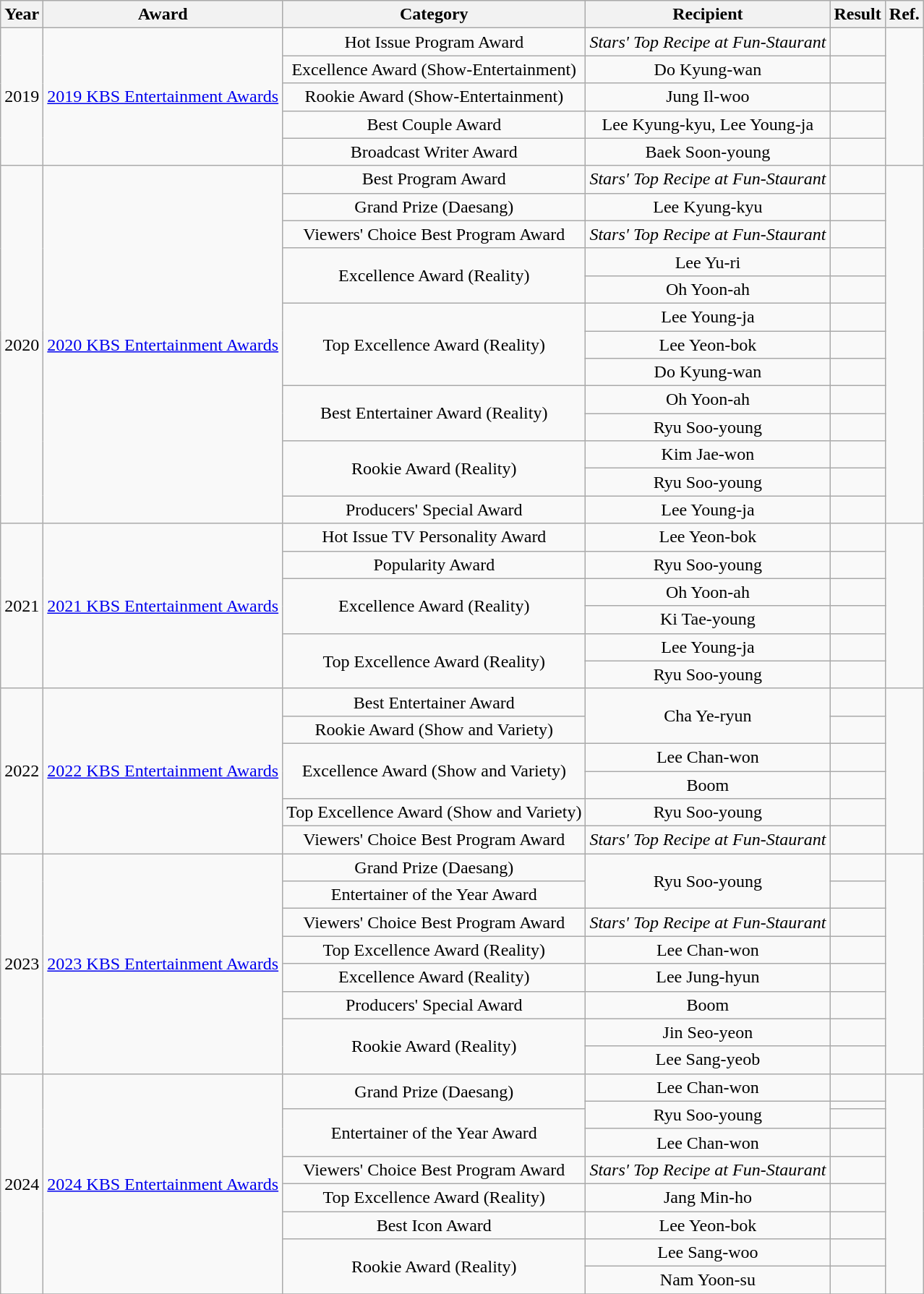<table class="wikitable" style="text-align: center;">
<tr>
<th>Year</th>
<th>Award</th>
<th>Category</th>
<th>Recipient</th>
<th>Result</th>
<th>Ref.</th>
</tr>
<tr>
<td rowspan="5">2019</td>
<td rowspan="5"><a href='#'>2019 KBS Entertainment Awards</a></td>
<td>Hot Issue Program Award</td>
<td><em>Stars' Top Recipe at Fun-Staurant</em></td>
<td></td>
<td rowspan="5"></td>
</tr>
<tr>
<td>Excellence Award (Show-Entertainment)</td>
<td>Do Kyung-wan</td>
<td></td>
</tr>
<tr>
<td>Rookie Award (Show-Entertainment)</td>
<td>Jung Il-woo</td>
<td></td>
</tr>
<tr>
<td>Best Couple Award</td>
<td>Lee Kyung-kyu, Lee Young-ja</td>
<td></td>
</tr>
<tr>
<td>Broadcast Writer Award</td>
<td>Baek Soon-young</td>
<td></td>
</tr>
<tr>
<td rowspan="13">2020</td>
<td rowspan="13"><a href='#'>2020 KBS Entertainment Awards</a></td>
<td>Best Program Award</td>
<td><em>Stars' Top Recipe at Fun-Staurant</em></td>
<td></td>
<td rowspan="13"></td>
</tr>
<tr>
<td>Grand Prize (Daesang)</td>
<td>Lee Kyung-kyu</td>
<td></td>
</tr>
<tr>
<td>Viewers' Choice Best Program Award</td>
<td><em>Stars' Top Recipe at Fun-Staurant</em></td>
<td></td>
</tr>
<tr>
<td rowspan="2">Excellence Award (Reality)</td>
<td>Lee Yu-ri</td>
<td></td>
</tr>
<tr>
<td>Oh Yoon-ah</td>
<td></td>
</tr>
<tr>
<td rowspan="3">Top Excellence Award (Reality)</td>
<td>Lee Young-ja</td>
<td></td>
</tr>
<tr>
<td>Lee Yeon-bok</td>
<td></td>
</tr>
<tr>
<td>Do Kyung-wan</td>
<td></td>
</tr>
<tr>
<td rowspan="2">Best Entertainer Award (Reality)</td>
<td>Oh Yoon-ah</td>
<td></td>
</tr>
<tr>
<td>Ryu Soo-young</td>
<td></td>
</tr>
<tr>
<td rowspan="2">Rookie Award (Reality)</td>
<td>Kim Jae-won</td>
<td></td>
</tr>
<tr>
<td>Ryu Soo-young</td>
<td></td>
</tr>
<tr>
<td>Producers' Special Award</td>
<td>Lee Young-ja</td>
<td></td>
</tr>
<tr>
<td rowspan="6">2021</td>
<td rowspan="6"><a href='#'>2021 KBS Entertainment Awards</a></td>
<td>Hot Issue TV Personality Award</td>
<td>Lee Yeon-bok</td>
<td></td>
<td rowspan="6"></td>
</tr>
<tr>
<td>Popularity Award</td>
<td>Ryu Soo-young</td>
<td></td>
</tr>
<tr>
<td rowspan="2">Excellence Award (Reality)</td>
<td>Oh Yoon-ah</td>
<td></td>
</tr>
<tr>
<td>Ki Tae-young</td>
<td></td>
</tr>
<tr>
<td rowspan="2">Top Excellence Award (Reality)</td>
<td>Lee Young-ja</td>
<td></td>
</tr>
<tr>
<td>Ryu Soo-young</td>
<td></td>
</tr>
<tr>
<td rowspan="6">2022</td>
<td rowspan="6"><a href='#'>2022 KBS Entertainment Awards</a></td>
<td>Best Entertainer Award</td>
<td rowspan="2">Cha Ye-ryun</td>
<td></td>
<td rowspan="6"></td>
</tr>
<tr>
<td>Rookie Award (Show and Variety)</td>
<td></td>
</tr>
<tr>
<td rowspan="2">Excellence Award (Show and Variety)</td>
<td>Lee Chan-won</td>
<td></td>
</tr>
<tr>
<td>Boom</td>
<td></td>
</tr>
<tr>
<td>Top Excellence Award (Show and Variety)</td>
<td>Ryu Soo-young</td>
<td></td>
</tr>
<tr>
<td>Viewers' Choice Best Program Award</td>
<td><em>Stars' Top Recipe at Fun-Staurant</em></td>
<td></td>
</tr>
<tr>
<td rowspan="8">2023</td>
<td rowspan="8"><a href='#'>2023 KBS Entertainment Awards</a></td>
<td>Grand Prize (Daesang)</td>
<td rowspan="2">Ryu Soo-young</td>
<td></td>
<td rowspan="8"></td>
</tr>
<tr>
<td>Entertainer of the Year Award</td>
<td></td>
</tr>
<tr>
<td>Viewers' Choice Best Program Award</td>
<td><em>Stars' Top Recipe at Fun-Staurant</em></td>
<td></td>
</tr>
<tr>
<td>Top Excellence Award (Reality)</td>
<td>Lee Chan-won</td>
<td></td>
</tr>
<tr>
<td>Excellence Award (Reality)</td>
<td>Lee Jung-hyun</td>
<td></td>
</tr>
<tr>
<td>Producers' Special Award</td>
<td>Boom</td>
<td></td>
</tr>
<tr>
<td rowspan="2">Rookie Award (Reality)</td>
<td>Jin Seo-yeon</td>
<td></td>
</tr>
<tr>
<td>Lee Sang-yeob</td>
<td></td>
</tr>
<tr>
<td rowspan="9">2024</td>
<td rowspan="9"><a href='#'>2024 KBS Entertainment Awards</a></td>
<td rowspan="2">Grand Prize (Daesang)</td>
<td>Lee Chan-won</td>
<td></td>
<td rowspan="9"></td>
</tr>
<tr>
<td rowspan="2">Ryu Soo-young</td>
<td></td>
</tr>
<tr>
<td rowspan="2">Entertainer of the Year Award</td>
<td></td>
</tr>
<tr>
<td>Lee Chan-won</td>
<td></td>
</tr>
<tr>
<td>Viewers' Choice Best Program Award</td>
<td><em>Stars' Top Recipe at Fun-Staurant</em></td>
<td></td>
</tr>
<tr>
<td>Top Excellence Award (Reality)</td>
<td>Jang Min-ho</td>
<td></td>
</tr>
<tr>
<td>Best Icon Award</td>
<td>Lee Yeon-bok</td>
<td></td>
</tr>
<tr>
<td rowspan="2">Rookie Award (Reality)</td>
<td>Lee Sang-woo</td>
<td></td>
</tr>
<tr>
<td>Nam Yoon-su</td>
<td></td>
</tr>
<tr>
</tr>
</table>
